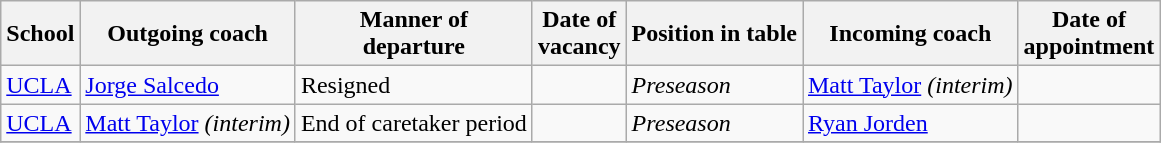<table class="wikitable sortable">
<tr>
<th>School</th>
<th>Outgoing coach</th>
<th>Manner of <br> departure</th>
<th>Date of <br> vacancy</th>
<th>Position in table</th>
<th>Incoming coach</th>
<th>Date of <br> appointment</th>
</tr>
<tr>
<td><a href='#'>UCLA</a></td>
<td> <a href='#'>Jorge Salcedo</a></td>
<td>Resigned</td>
<td></td>
<td><em>Preseason</em></td>
<td> <a href='#'>Matt Taylor</a> <em>(interim)</em></td>
<td></td>
</tr>
<tr>
<td><a href='#'>UCLA</a></td>
<td> <a href='#'>Matt Taylor</a> <em>(interim)</em></td>
<td>End of caretaker period</td>
<td></td>
<td><em>Preseason</em></td>
<td> <a href='#'>Ryan Jorden</a></td>
<td></td>
</tr>
<tr>
</tr>
</table>
